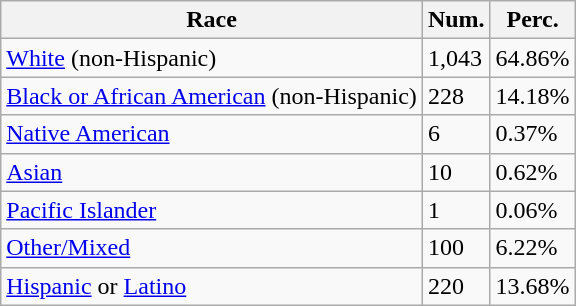<table class="wikitable">
<tr>
<th>Race</th>
<th>Num.</th>
<th>Perc.</th>
</tr>
<tr>
<td><a href='#'>White</a> (non-Hispanic)</td>
<td>1,043</td>
<td>64.86%</td>
</tr>
<tr>
<td><a href='#'>Black or African American</a> (non-Hispanic)</td>
<td>228</td>
<td>14.18%</td>
</tr>
<tr>
<td><a href='#'>Native American</a></td>
<td>6</td>
<td>0.37%</td>
</tr>
<tr>
<td><a href='#'>Asian</a></td>
<td>10</td>
<td>0.62%</td>
</tr>
<tr>
<td><a href='#'>Pacific Islander</a></td>
<td>1</td>
<td>0.06%</td>
</tr>
<tr>
<td><a href='#'>Other/Mixed</a></td>
<td>100</td>
<td>6.22%</td>
</tr>
<tr>
<td><a href='#'>Hispanic</a> or <a href='#'>Latino</a></td>
<td>220</td>
<td>13.68%</td>
</tr>
</table>
